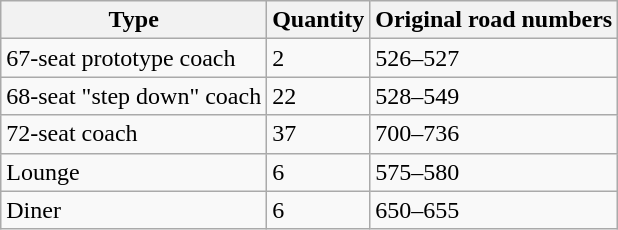<table class="wikitable">
<tr>
<th>Type</th>
<th>Quantity</th>
<th>Original road numbers</th>
</tr>
<tr>
<td>67-seat prototype coach</td>
<td>2</td>
<td>526–527</td>
</tr>
<tr>
<td>68-seat "step down" coach</td>
<td>22</td>
<td>528–549</td>
</tr>
<tr>
<td>72-seat coach</td>
<td>37</td>
<td>700–736</td>
</tr>
<tr>
<td>Lounge</td>
<td>6</td>
<td>575–580</td>
</tr>
<tr>
<td>Diner</td>
<td>6</td>
<td>650–655</td>
</tr>
</table>
